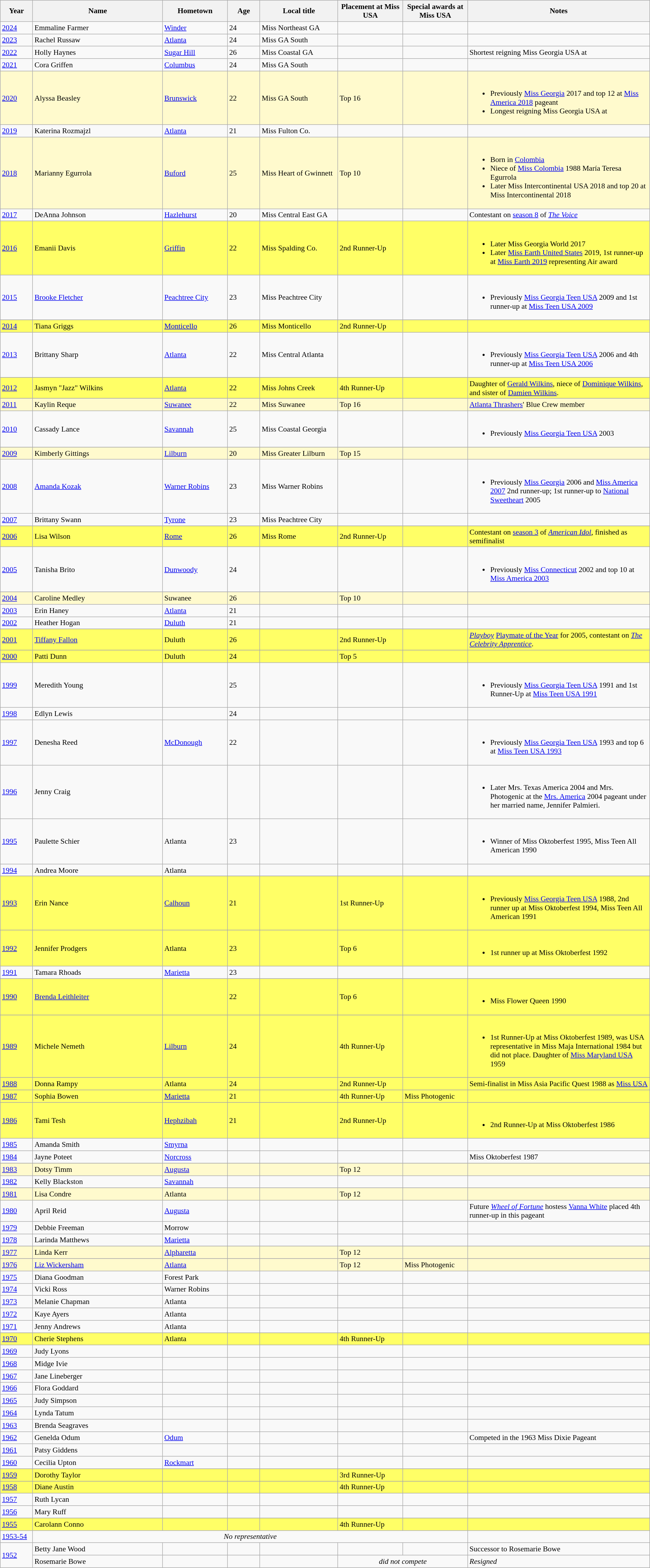<table class="wikitable sortable" style="font-size:90%;">
<tr>
<th width=5%>Year</th>
<th width=20%>Name</th>
<th width=10%>Hometown</th>
<th width=5%>Age</th>
<th width=12%>Local title</th>
<th width=10%>Placement at Miss USA</th>
<th width=10%>Special awards at Miss USA</th>
<th width=35%>Notes</th>
</tr>
<tr>
<td><a href='#'>2024</a></td>
<td>Emmaline Farmer</td>
<td><a href='#'>Winder</a></td>
<td>24</td>
<td>Miss Northeast GA</td>
<td></td>
<td></td>
</tr>
<tr>
<td><a href='#'>2023</a></td>
<td>Rachel Russaw</td>
<td><a href='#'>Atlanta</a></td>
<td>24</td>
<td>Miss GA South</td>
<td></td>
<td></td>
<td></td>
</tr>
<tr>
<td><a href='#'>2022</a></td>
<td>Holly Haynes</td>
<td><a href='#'>Sugar Hill</a></td>
<td>26</td>
<td>Miss Coastal GA</td>
<td></td>
<td></td>
<td>Shortest reigning Miss Georgia USA at </td>
</tr>
<tr>
<td><a href='#'>2021</a></td>
<td>Cora Griffen</td>
<td><a href='#'>Columbus</a></td>
<td>24</td>
<td>Miss GA South</td>
<td></td>
<td></td>
<td></td>
</tr>
<tr style="background-color:#FFFACD;">
<td><a href='#'>2020</a></td>
<td>Alyssa Beasley</td>
<td><a href='#'>Brunswick</a></td>
<td>22</td>
<td>Miss GA South</td>
<td>Top 16</td>
<td></td>
<td><br><ul><li>Previously <a href='#'>Miss Georgia</a> 2017 and top 12 at <a href='#'>Miss America 2018</a> pageant</li><li>Longest reigning Miss Georgia USA at </li></ul></td>
</tr>
<tr>
<td><a href='#'>2019</a></td>
<td>Katerina Rozmajzl</td>
<td><a href='#'>Atlanta</a></td>
<td>21</td>
<td>Miss Fulton Co.</td>
<td></td>
<td></td>
<td></td>
</tr>
<tr style="background-color:#FFFACD;">
<td><a href='#'>2018</a></td>
<td>Marianny Egurrola</td>
<td><a href='#'>Buford</a></td>
<td>25</td>
<td>Miss Heart of Gwinnett</td>
<td>Top 10</td>
<td></td>
<td><br><ul><li>Born in <a href='#'>Colombia</a></li><li>Niece of <a href='#'>Miss Colombia</a> 1988 María Teresa Egurrola</li><li>Later Miss Intercontinental USA 2018 and top 20 at Miss Intercontinental 2018</li></ul></td>
</tr>
<tr>
<td><a href='#'>2017</a></td>
<td>DeAnna Johnson</td>
<td><a href='#'>Hazlehurst</a></td>
<td>20</td>
<td>Miss Central East GA</td>
<td></td>
<td></td>
<td>Contestant on <a href='#'>season 8</a> of <a href='#'><em>The Voice</em></a></td>
</tr>
<tr style="background-color:#FFFF66;">
<td><a href='#'>2016</a></td>
<td>Emanii Davis</td>
<td><a href='#'>Griffin</a></td>
<td>22</td>
<td>Miss Spalding Co.</td>
<td>2nd Runner-Up</td>
<td></td>
<td><br><ul><li>Later Miss Georgia World 2017</li><li>Later <a href='#'>Miss Earth United States</a> 2019, 1st runner-up at <a href='#'>Miss Earth 2019</a> representing Air award</li></ul></td>
</tr>
<tr>
<td><a href='#'>2015</a></td>
<td><a href='#'>Brooke Fletcher</a></td>
<td><a href='#'>Peachtree City</a></td>
<td>23</td>
<td>Miss Peachtree City</td>
<td></td>
<td></td>
<td><br><ul><li>Previously <a href='#'>Miss Georgia Teen USA</a> 2009 and 1st runner-up at <a href='#'>Miss Teen USA 2009</a></li></ul></td>
</tr>
<tr>
</tr>
<tr style="background-color:#FFFF66;">
<td><a href='#'>2014</a></td>
<td>Tiana Griggs</td>
<td><a href='#'>Monticello</a></td>
<td>26</td>
<td>Miss Monticello</td>
<td>2nd Runner-Up</td>
<td></td>
<td></td>
</tr>
<tr>
<td><a href='#'>2013</a></td>
<td>Brittany Sharp</td>
<td><a href='#'>Atlanta</a></td>
<td>22</td>
<td>Miss Central Atlanta</td>
<td></td>
<td></td>
<td><br><ul><li>Previously <a href='#'>Miss Georgia Teen USA</a> 2006 and 4th runner-up at <a href='#'>Miss Teen USA 2006</a></li></ul></td>
</tr>
<tr>
</tr>
<tr style="background-color:#FFFF66;">
<td><a href='#'>2012</a></td>
<td>Jasmyn "Jazz" Wilkins</td>
<td><a href='#'>Atlanta</a></td>
<td>22</td>
<td>Miss Johns Creek</td>
<td>4th Runner-Up</td>
<td></td>
<td>Daughter of <a href='#'>Gerald Wilkins</a>, niece of <a href='#'>Dominique Wilkins</a>, and sister of <a href='#'>Damien Wilkins</a>.</td>
</tr>
<tr>
</tr>
<tr style="background-color:#FFFACD;">
<td><a href='#'>2011</a></td>
<td>Kaylin Reque</td>
<td><a href='#'>Suwanee</a></td>
<td>22</td>
<td>Miss Suwanee</td>
<td>Top 16</td>
<td></td>
<td><a href='#'>Atlanta Thrashers</a>' Blue Crew member</td>
</tr>
<tr>
<td><a href='#'>2010</a></td>
<td>Cassady Lance</td>
<td><a href='#'>Savannah</a></td>
<td>25</td>
<td>Miss Coastal Georgia</td>
<td></td>
<td></td>
<td><br><ul><li>Previously <a href='#'>Miss Georgia Teen USA</a> 2003</li></ul></td>
</tr>
<tr>
</tr>
<tr style="background-color:#FFFACD;">
<td><a href='#'>2009</a></td>
<td>Kimberly Gittings</td>
<td><a href='#'>Lilburn</a></td>
<td>20</td>
<td>Miss Greater Lilburn</td>
<td>Top 15</td>
<td></td>
<td></td>
</tr>
<tr>
<td><a href='#'>2008</a></td>
<td><a href='#'>Amanda Kozak</a></td>
<td><a href='#'>Warner Robins</a></td>
<td>23</td>
<td>Miss Warner Robins</td>
<td></td>
<td></td>
<td><br><ul><li>Previously <a href='#'>Miss Georgia</a> 2006 and <a href='#'>Miss America 2007</a> 2nd runner-up; 1st runner-up to <a href='#'>National Sweetheart</a> 2005</li></ul></td>
</tr>
<tr>
<td><a href='#'>2007</a></td>
<td>Brittany Swann</td>
<td><a href='#'>Tyrone</a></td>
<td>23</td>
<td>Miss Peachtree City</td>
<td></td>
<td></td>
<td></td>
</tr>
<tr>
</tr>
<tr style="background-color:#FFFF66;">
<td><a href='#'>2006</a></td>
<td>Lisa Wilson</td>
<td><a href='#'>Rome</a></td>
<td>26</td>
<td>Miss Rome</td>
<td>2nd Runner-Up</td>
<td></td>
<td>Contestant on <a href='#'>season 3</a> of <em><a href='#'>American Idol</a></em>, finished as semifinalist</td>
</tr>
<tr>
<td><a href='#'>2005</a></td>
<td>Tanisha Brito</td>
<td><a href='#'>Dunwoody</a></td>
<td>24</td>
<td></td>
<td></td>
<td></td>
<td><br><ul><li>Previously <a href='#'>Miss Connecticut</a> 2002 and top 10 at <a href='#'>Miss America 2003</a></li></ul></td>
</tr>
<tr>
</tr>
<tr style="background-color:#FFFACD;">
<td><a href='#'>2004</a></td>
<td>Caroline Medley</td>
<td>Suwanee</td>
<td>26</td>
<td></td>
<td>Top 10</td>
<td></td>
<td></td>
</tr>
<tr>
<td><a href='#'>2003</a></td>
<td>Erin Haney</td>
<td><a href='#'>Atlanta</a></td>
<td>21</td>
<td></td>
<td></td>
<td></td>
<td></td>
</tr>
<tr>
<td><a href='#'>2002</a></td>
<td>Heather Hogan</td>
<td><a href='#'>Duluth</a></td>
<td>21</td>
<td></td>
<td></td>
<td></td>
<td></td>
</tr>
<tr>
</tr>
<tr style="background-color:#FFFF66;">
<td><a href='#'>2001</a></td>
<td><a href='#'>Tiffany Fallon</a></td>
<td>Duluth</td>
<td>26</td>
<td></td>
<td>2nd Runner-Up</td>
<td></td>
<td><em><a href='#'>Playboy</a></em> <a href='#'>Playmate of the Year</a> for 2005, contestant on <em><a href='#'>The Celebrity Apprentice</a></em>.</td>
</tr>
<tr>
</tr>
<tr style="background-color:#FFFF66;">
<td><a href='#'>2000</a></td>
<td>Patti Dunn</td>
<td>Duluth</td>
<td>24</td>
<td></td>
<td>Top 5</td>
<td></td>
<td></td>
</tr>
<tr>
<td><a href='#'>1999</a></td>
<td>Meredith Young</td>
<td></td>
<td>25</td>
<td></td>
<td></td>
<td></td>
<td><br><ul><li>Previously <a href='#'>Miss Georgia Teen USA</a> 1991 and 1st Runner-Up at <a href='#'>Miss Teen USA 1991</a></li></ul></td>
</tr>
<tr>
<td><a href='#'>1998</a></td>
<td>Edlyn Lewis</td>
<td></td>
<td>24</td>
<td></td>
<td></td>
<td></td>
<td></td>
</tr>
<tr>
<td><a href='#'>1997</a></td>
<td>Denesha Reed</td>
<td><a href='#'>McDonough</a></td>
<td>22</td>
<td></td>
<td></td>
<td></td>
<td><br><ul><li>Previously <a href='#'>Miss Georgia Teen USA</a> 1993 and top 6 at <a href='#'>Miss Teen USA 1993</a></li></ul></td>
</tr>
<tr>
<td><a href='#'>1996</a></td>
<td>Jenny Craig</td>
<td></td>
<td></td>
<td></td>
<td></td>
<td></td>
<td><br><ul><li>Later Mrs. Texas America 2004 and Mrs. Photogenic at the <a href='#'>Mrs. America</a> 2004 pageant under her married name, Jennifer Palmieri.</li></ul></td>
</tr>
<tr>
<td><a href='#'>1995</a></td>
<td>Paulette Schier</td>
<td>Atlanta</td>
<td>23</td>
<td></td>
<td></td>
<td></td>
<td><br><ul><li>Winner of Miss Oktoberfest 1995, Miss Teen All American 1990</li></ul></td>
</tr>
<tr>
<td><a href='#'>1994</a></td>
<td>Andrea Moore</td>
<td>Atlanta</td>
<td></td>
<td></td>
<td></td>
<td></td>
<td></td>
</tr>
<tr>
</tr>
<tr style="background-color:#FFFF66;">
<td><a href='#'>1993</a></td>
<td>Erin Nance</td>
<td><a href='#'>Calhoun</a></td>
<td>21</td>
<td></td>
<td>1st Runner-Up</td>
<td></td>
<td><br><ul><li>Previously <a href='#'>Miss Georgia Teen USA</a> 1988, 2nd runner up at Miss Oktoberfest 1994, Miss Teen All American 1991</li></ul></td>
</tr>
<tr>
</tr>
<tr style="background-color:#FFFF66;">
<td><a href='#'>1992</a></td>
<td>Jennifer Prodgers</td>
<td>Atlanta</td>
<td>23</td>
<td></td>
<td>Top 6</td>
<td></td>
<td><br><ul><li>1st runner up at Miss Oktoberfest 1992</li></ul></td>
</tr>
<tr>
<td><a href='#'>1991</a></td>
<td>Tamara Rhoads</td>
<td><a href='#'>Marietta</a></td>
<td>23</td>
<td></td>
<td></td>
<td></td>
<td></td>
</tr>
<tr>
</tr>
<tr style="background-color:#FFFF66;">
<td><a href='#'>1990</a></td>
<td><a href='#'>Brenda Leithleiter</a></td>
<td></td>
<td>22</td>
<td></td>
<td>Top 6</td>
<td></td>
<td><br><ul><li>Miss Flower Queen 1990</li></ul></td>
</tr>
<tr>
</tr>
<tr style="background-color:#FFFF66;">
<td><a href='#'>1989</a></td>
<td>Michele Nemeth</td>
<td><a href='#'>Lilburn</a></td>
<td>24</td>
<td></td>
<td>4th Runner-Up</td>
<td></td>
<td><br><ul><li>1st Runner-Up at Miss Oktoberfest 1989, was USA representative in Miss Maja International 1984 but did not place. Daughter of <a href='#'>Miss Maryland USA</a> 1959</li></ul></td>
</tr>
<tr>
</tr>
<tr style="background-color:#FFFF66;">
<td><a href='#'>1988</a></td>
<td>Donna Rampy</td>
<td>Atlanta</td>
<td>24</td>
<td></td>
<td>2nd Runner-Up</td>
<td></td>
<td>Semi-finalist in Miss Asia Pacific Quest 1988 as <a href='#'>Miss USA</a></td>
</tr>
<tr>
</tr>
<tr style="background-color:#FFFF66;">
<td><a href='#'>1987</a></td>
<td>Sophia Bowen</td>
<td><a href='#'>Marietta</a></td>
<td>21</td>
<td></td>
<td>4th Runner-Up</td>
<td>Miss Photogenic</td>
<td></td>
</tr>
<tr>
</tr>
<tr style="background-color:#FFFF66;">
<td><a href='#'>1986</a></td>
<td>Tami Tesh</td>
<td><a href='#'>Hephzibah</a></td>
<td>21</td>
<td></td>
<td>2nd Runner-Up</td>
<td></td>
<td><br><ul><li>2nd Runner-Up at Miss Oktoberfest 1986</li></ul></td>
</tr>
<tr>
<td><a href='#'>1985</a></td>
<td>Amanda Smith</td>
<td><a href='#'>Smyrna</a></td>
<td></td>
<td></td>
<td></td>
<td></td>
<td></td>
</tr>
<tr>
<td><a href='#'>1984</a></td>
<td>Jayne Poteet</td>
<td><a href='#'>Norcross</a></td>
<td></td>
<td></td>
<td></td>
<td></td>
<td>Miss Oktoberfest 1987</td>
</tr>
<tr>
</tr>
<tr style="background-color:#FFFACD;">
<td><a href='#'>1983</a></td>
<td>Dotsy Timm</td>
<td><a href='#'>Augusta</a></td>
<td></td>
<td></td>
<td>Top 12</td>
<td></td>
<td></td>
</tr>
<tr>
<td><a href='#'>1982</a></td>
<td>Kelly Blackston</td>
<td><a href='#'>Savannah</a></td>
<td></td>
<td></td>
<td></td>
<td></td>
<td></td>
</tr>
<tr>
</tr>
<tr style="background-color:#FFFACD;">
<td><a href='#'>1981</a></td>
<td>Lisa Condre</td>
<td>Atlanta</td>
<td></td>
<td></td>
<td>Top 12</td>
<td></td>
<td></td>
</tr>
<tr>
<td><a href='#'>1980</a></td>
<td>April Reid</td>
<td><a href='#'>Augusta</a></td>
<td></td>
<td></td>
<td></td>
<td></td>
<td>Future <em><a href='#'>Wheel of Fortune</a></em> hostess <a href='#'>Vanna White</a> placed 4th runner-up in this pageant</td>
</tr>
<tr>
<td><a href='#'>1979</a></td>
<td>Debbie Freeman</td>
<td>Morrow</td>
<td></td>
<td></td>
<td></td>
<td></td>
<td></td>
</tr>
<tr>
<td><a href='#'>1978</a></td>
<td>Larinda Matthews</td>
<td><a href='#'>Marietta</a></td>
<td></td>
<td></td>
<td></td>
<td></td>
<td></td>
</tr>
<tr>
</tr>
<tr style="background-color:#FFFACD;">
<td><a href='#'>1977</a></td>
<td>Linda Kerr</td>
<td><a href='#'>Alpharetta</a></td>
<td></td>
<td></td>
<td>Top 12</td>
<td></td>
<td></td>
</tr>
<tr>
</tr>
<tr style="background-color:#FFFACD;">
<td><a href='#'>1976</a></td>
<td><a href='#'>Liz Wickersham</a></td>
<td><a href='#'>Atlanta</a></td>
<td></td>
<td></td>
<td>Top 12</td>
<td>Miss Photogenic</td>
<td></td>
</tr>
<tr>
<td><a href='#'>1975</a></td>
<td>Diana Goodman</td>
<td>Forest Park</td>
<td></td>
<td></td>
<td></td>
<td></td>
<td></td>
</tr>
<tr>
<td><a href='#'>1974</a></td>
<td>Vicki Ross</td>
<td>Warner Robins</td>
<td></td>
<td></td>
<td></td>
<td></td>
<td></td>
</tr>
<tr>
<td><a href='#'>1973</a></td>
<td>Melanie Chapman</td>
<td>Atlanta</td>
<td></td>
<td></td>
<td></td>
<td></td>
<td></td>
</tr>
<tr>
<td><a href='#'>1972</a></td>
<td>Kaye Ayers</td>
<td>Atlanta</td>
<td></td>
<td></td>
<td></td>
<td></td>
<td></td>
</tr>
<tr>
<td><a href='#'>1971</a></td>
<td>Jenny Andrews</td>
<td>Atlanta</td>
<td></td>
<td></td>
<td></td>
<td></td>
</tr>
<tr>
</tr>
<tr style="background-color:#FFFF66;">
<td><a href='#'>1970</a></td>
<td>Cherie Stephens</td>
<td>Atlanta</td>
<td></td>
<td></td>
<td>4th Runner-Up</td>
<td></td>
<td></td>
</tr>
<tr>
<td><a href='#'>1969</a></td>
<td>Judy Lyons</td>
<td></td>
<td></td>
<td></td>
<td></td>
<td></td>
<td></td>
</tr>
<tr>
<td><a href='#'>1968</a></td>
<td>Midge Ivie</td>
<td></td>
<td></td>
<td></td>
<td></td>
<td></td>
<td></td>
</tr>
<tr>
<td><a href='#'>1967</a></td>
<td>Jane Lineberger</td>
<td></td>
<td></td>
<td></td>
<td></td>
<td></td>
<td></td>
</tr>
<tr>
<td><a href='#'>1966</a></td>
<td>Flora Goddard</td>
<td></td>
<td></td>
<td></td>
<td></td>
<td></td>
<td></td>
</tr>
<tr>
<td><a href='#'>1965</a></td>
<td>Judy Simpson</td>
<td></td>
<td></td>
<td></td>
<td></td>
<td></td>
<td></td>
</tr>
<tr>
<td><a href='#'>1964</a></td>
<td>Lynda Tatum</td>
<td></td>
<td></td>
<td></td>
<td></td>
<td></td>
<td></td>
</tr>
<tr>
<td><a href='#'>1963</a></td>
<td>Brenda Seagraves</td>
<td></td>
<td></td>
<td></td>
<td></td>
<td></td>
<td></td>
</tr>
<tr>
<td><a href='#'>1962</a></td>
<td>Genelda Odum</td>
<td><a href='#'>Odum</a></td>
<td></td>
<td></td>
<td></td>
<td></td>
<td>Competed in the 1963 Miss Dixie Pageant</td>
</tr>
<tr>
<td><a href='#'>1961</a></td>
<td>Patsy Giddens</td>
<td></td>
<td></td>
<td></td>
<td></td>
<td></td>
<td></td>
</tr>
<tr>
<td><a href='#'>1960</a></td>
<td>Cecilia Upton</td>
<td><a href='#'>Rockmart</a></td>
<td></td>
<td></td>
<td></td>
<td></td>
<td></td>
</tr>
<tr>
</tr>
<tr style="background-color:#FFFF66;">
<td><a href='#'>1959</a></td>
<td>Dorothy Taylor</td>
<td></td>
<td></td>
<td></td>
<td>3rd Runner-Up</td>
<td></td>
<td></td>
</tr>
<tr>
</tr>
<tr style="background-color:#FFFF66;">
<td><a href='#'>1958</a></td>
<td>Diane Austin</td>
<td></td>
<td></td>
<td></td>
<td>4th Runner-Up</td>
<td></td>
<td></td>
</tr>
<tr>
<td><a href='#'>1957</a></td>
<td>Ruth Lycan</td>
<td></td>
<td></td>
<td></td>
<td></td>
<td></td>
<td></td>
</tr>
<tr>
<td><a href='#'>1956</a></td>
<td>Mary Ruff</td>
<td></td>
<td></td>
<td></td>
<td></td>
<td></td>
<td></td>
</tr>
<tr>
</tr>
<tr style="background-color:#FFFF66;">
<td><a href='#'>1955</a></td>
<td>Carolann Conno</td>
<td></td>
<td></td>
<td></td>
<td>4th Runner-Up</td>
<td></td>
<td></td>
</tr>
<tr>
<td><a href='#'>1953-54</a></td>
<td colspan=6 style="text-align:center;"><em>No representative</em></td>
</tr>
<tr>
<td rowspan=2><a href='#'>1952</a></td>
<td>Betty Jane Wood</td>
<td></td>
<td></td>
<td></td>
<td></td>
<td></td>
<td>Successor to Rosemarie Bowe</td>
</tr>
<tr>
<td>Rosemarie Bowe</td>
<td></td>
<td></td>
<td></td>
<td colspan="2" align="center"><em>did not compete</em></td>
<td><em>Resigned</em></td>
</tr>
</table>
